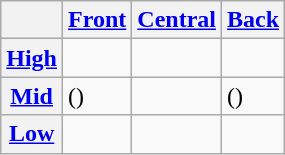<table class="wikitable">
<tr>
<th></th>
<th><a href='#'>Front</a></th>
<th><a href='#'>Central</a></th>
<th><a href='#'>Back</a></th>
</tr>
<tr>
<th><a href='#'>High</a></th>
<td></td>
<td></td>
<td></td>
</tr>
<tr>
<th><a href='#'>Mid</a></th>
<td>()</td>
<td></td>
<td>()</td>
</tr>
<tr>
<th><a href='#'>Low</a></th>
<td></td>
<td></td>
<td></td>
</tr>
</table>
